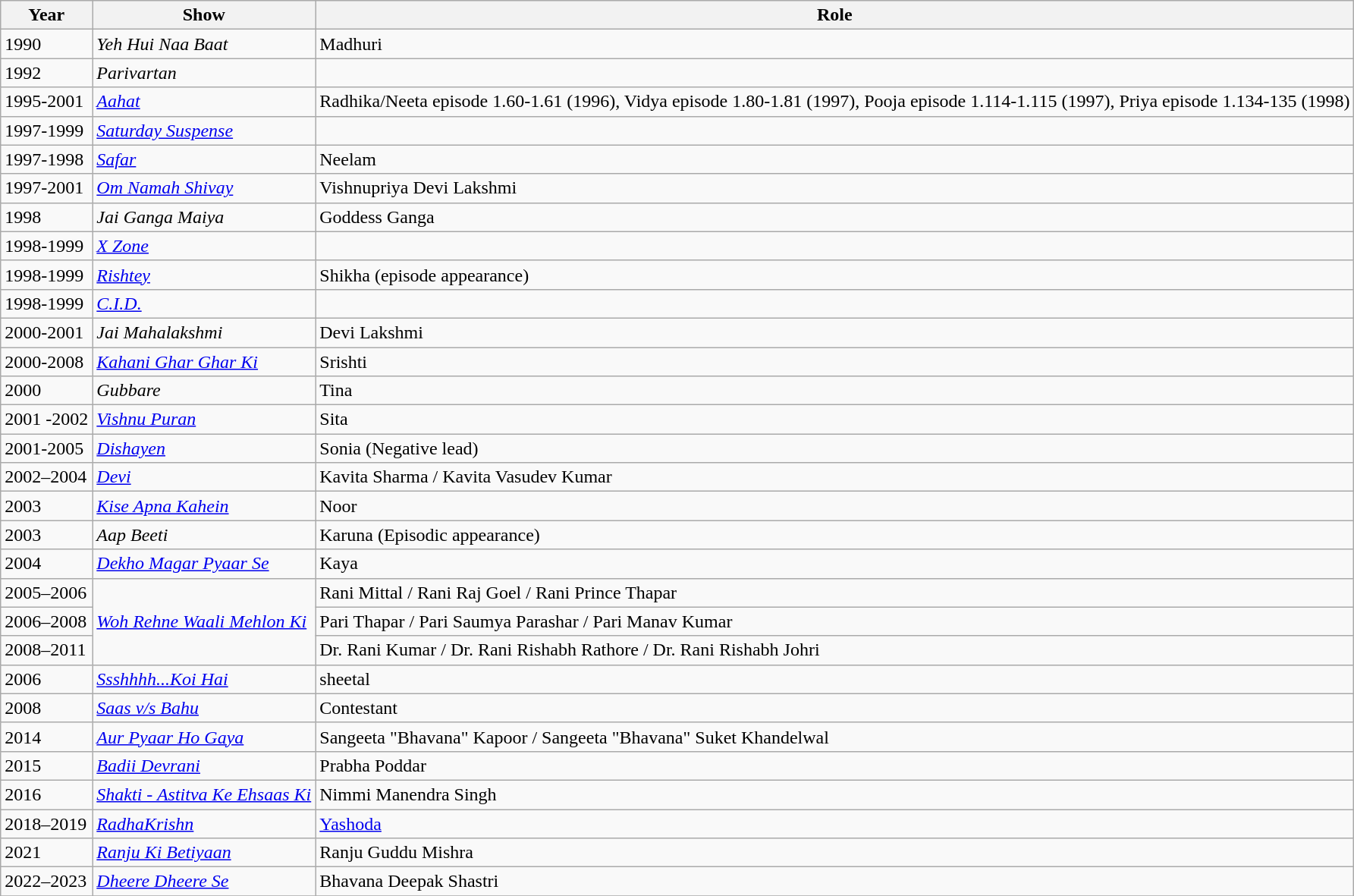<table class="wikitable">
<tr>
<th>Year</th>
<th>Show</th>
<th>Role</th>
</tr>
<tr>
<td>1990</td>
<td><em>Yeh Hui Naa Baat</em></td>
<td>Madhuri</td>
</tr>
<tr>
<td>1992</td>
<td><em>Parivartan</em></td>
<td></td>
</tr>
<tr>
<td>1995-2001</td>
<td><em><a href='#'>Aahat</a></em></td>
<td>Radhika/Neeta episode 1.60-1.61 (1996), Vidya episode 1.80-1.81 (1997), Pooja episode 1.114-1.115 (1997), Priya episode 1.134-135 (1998)</td>
</tr>
<tr>
<td>1997-1999</td>
<td><em><a href='#'>Saturday Suspense</a></em></td>
<td></td>
</tr>
<tr>
<td>1997-1998</td>
<td><em><a href='#'>Safar</a></em></td>
<td>Neelam</td>
</tr>
<tr>
<td>1997-2001</td>
<td><em><a href='#'>Om Namah Shivay</a></em></td>
<td>Vishnupriya Devi Lakshmi</td>
</tr>
<tr>
<td>1998</td>
<td><em>Jai Ganga Maiya</em></td>
<td>Goddess Ganga</td>
</tr>
<tr>
<td>1998-1999</td>
<td><em><a href='#'>X Zone</a></em></td>
<td></td>
</tr>
<tr>
<td>1998-1999</td>
<td><em><a href='#'>Rishtey</a></em></td>
<td>Shikha (episode appearance)</td>
</tr>
<tr>
<td>1998-1999</td>
<td><em><a href='#'>C.I.D.</a></em></td>
<td></td>
</tr>
<tr>
<td>2000-2001</td>
<td><em>Jai Mahalakshmi</em></td>
<td>Devi Lakshmi</td>
</tr>
<tr>
<td>2000-2008</td>
<td><em><a href='#'>Kahani Ghar Ghar Ki</a></em></td>
<td>Srishti</td>
</tr>
<tr>
<td>2000</td>
<td><em>Gubbare</em></td>
<td>Tina</td>
</tr>
<tr>
<td>2001 -2002</td>
<td><em><a href='#'>Vishnu Puran</a></em></td>
<td>Sita</td>
</tr>
<tr>
<td>2001-2005</td>
<td><em><a href='#'>Dishayen</a></em></td>
<td>Sonia (Negative lead)</td>
</tr>
<tr>
<td>2002–2004</td>
<td><em><a href='#'>Devi</a></em></td>
<td>Kavita Sharma / Kavita Vasudev Kumar</td>
</tr>
<tr>
<td>2003</td>
<td><em><a href='#'>Kise Apna Kahein</a></em></td>
<td>Noor</td>
</tr>
<tr>
<td>2003</td>
<td><em>Aap Beeti</em></td>
<td>Karuna (Episodic appearance)</td>
</tr>
<tr>
<td>2004</td>
<td><em><a href='#'>Dekho Magar Pyaar Se</a></em></td>
<td>Kaya</td>
</tr>
<tr>
<td>2005–2006</td>
<td rowspan = "3"><em><a href='#'>Woh Rehne Waali Mehlon Ki</a></em></td>
<td>Rani Mittal / Rani Raj Goel / Rani Prince Thapar</td>
</tr>
<tr>
<td>2006–2008</td>
<td>Pari Thapar / Pari Saumya Parashar / Pari Manav Kumar</td>
</tr>
<tr>
<td>2008–2011</td>
<td>Dr. Rani Kumar / Dr. Rani Rishabh Rathore / Dr. Rani Rishabh Johri</td>
</tr>
<tr>
<td>2006</td>
<td><em><a href='#'>Ssshhhh...Koi Hai</a></em></td>
<td>sheetal</td>
</tr>
<tr>
<td>2008</td>
<td><em><a href='#'>Saas v/s Bahu</a></em></td>
<td>Contestant</td>
</tr>
<tr>
<td>2014</td>
<td><em><a href='#'>Aur Pyaar Ho Gaya</a></em></td>
<td>Sangeeta "Bhavana" Kapoor / Sangeeta "Bhavana" Suket Khandelwal</td>
</tr>
<tr>
<td>2015</td>
<td><em><a href='#'>Badii Devrani</a></em></td>
<td>Prabha Poddar</td>
</tr>
<tr>
<td>2016</td>
<td><em><a href='#'>Shakti - Astitva Ke Ehsaas Ki</a></em></td>
<td>Nimmi Manendra Singh</td>
</tr>
<tr>
<td>2018–2019</td>
<td><em><a href='#'>RadhaKrishn</a></em></td>
<td><a href='#'>Yashoda</a></td>
</tr>
<tr>
<td>2021</td>
<td><em><a href='#'>Ranju Ki Betiyaan</a></em></td>
<td>Ranju Guddu Mishra</td>
</tr>
<tr>
<td>2022–2023</td>
<td><em> <a href='#'>Dheere Dheere Se</a></em></td>
<td>Bhavana Deepak Shastri</td>
</tr>
<tr>
</tr>
</table>
